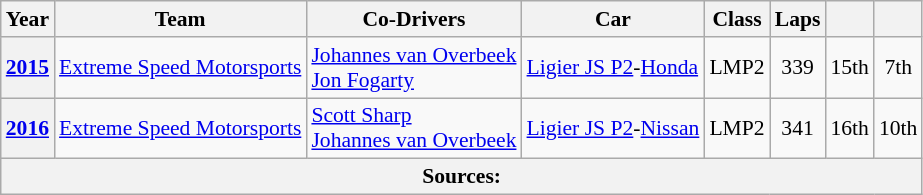<table class="wikitable" style="text-align:center; font-size:90%">
<tr>
<th>Year</th>
<th>Team</th>
<th>Co-Drivers</th>
<th>Car</th>
<th>Class</th>
<th>Laps</th>
<th></th>
<th></th>
</tr>
<tr>
<th><a href='#'>2015</a></th>
<td align="left"> <a href='#'>Extreme Speed Motorsports</a></td>
<td align="left"> <a href='#'>Johannes van Overbeek</a><br> <a href='#'>Jon Fogarty</a></td>
<td align="left"><a href='#'>Ligier JS P2</a>-<a href='#'>Honda</a></td>
<td>LMP2</td>
<td>339</td>
<td>15th</td>
<td>7th</td>
</tr>
<tr>
<th><a href='#'>2016</a></th>
<td align="left"> <a href='#'>Extreme Speed Motorsports</a></td>
<td align="left"> <a href='#'>Scott Sharp</a><br> <a href='#'>Johannes van Overbeek</a></td>
<td align="left"><a href='#'>Ligier JS P2</a>-<a href='#'>Nissan</a></td>
<td>LMP2</td>
<td>341</td>
<td>16th</td>
<td>10th</td>
</tr>
<tr>
<th colspan="8">Sources:</th>
</tr>
</table>
